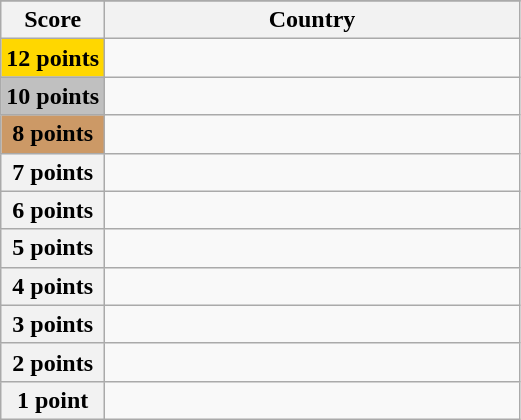<table class="wikitable">
<tr>
</tr>
<tr>
<th scope="col" width="20%">Score</th>
<th scope="col">Country</th>
</tr>
<tr>
<th scope="row" style="background:gold">12 points</th>
<td></td>
</tr>
<tr>
<th scope="row" style="background:silver">10 points</th>
<td></td>
</tr>
<tr>
<th scope="row" style="background:#CC9966">8 points</th>
<td></td>
</tr>
<tr>
<th scope="row">7 points</th>
<td></td>
</tr>
<tr>
<th scope="row">6 points</th>
<td></td>
</tr>
<tr>
<th scope="row">5 points</th>
<td></td>
</tr>
<tr>
<th scope="row">4 points</th>
<td></td>
</tr>
<tr>
<th scope="row">3 points</th>
<td></td>
</tr>
<tr>
<th scope="row">2 points</th>
<td></td>
</tr>
<tr>
<th scope="row">1 point</th>
<td></td>
</tr>
</table>
